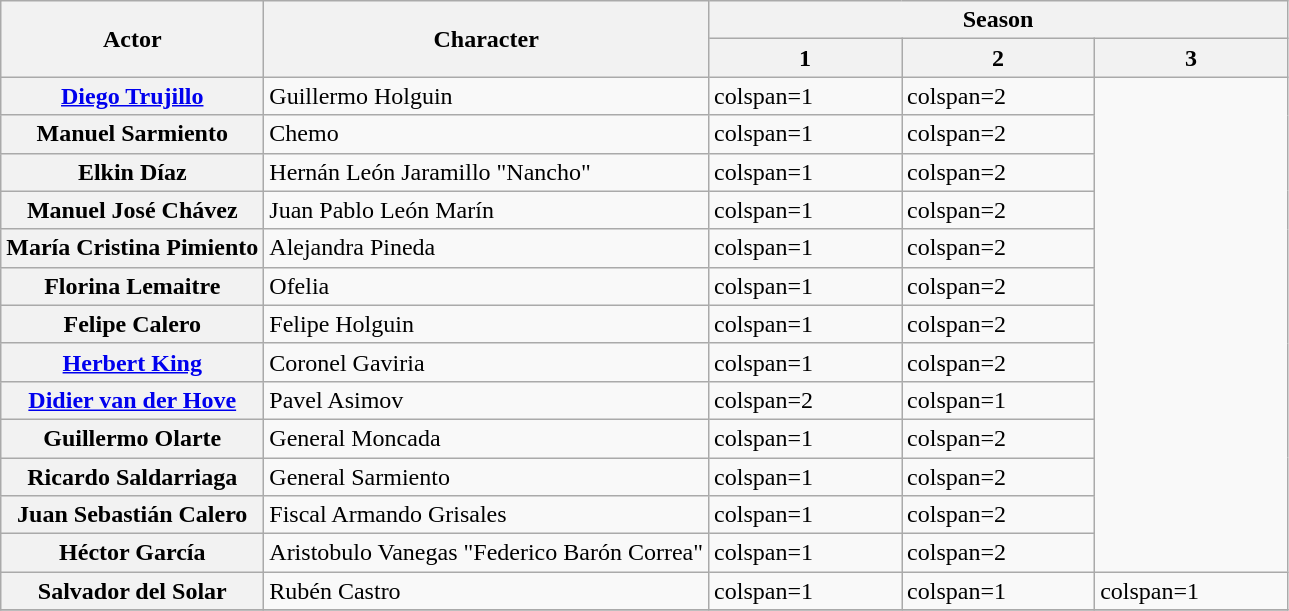<table class="wikitable plainrowheaders">
<tr>
<th rowspan=2 scope="col">Actor</th>
<th rowspan=2 scope="col">Character</th>
<th colspan=4>Season</th>
</tr>
<tr>
<th style="width:15%;" scope="col">1</th>
<th style="width:15%;" scope="col">2</th>
<th style="width:15%;" scope="col">3</th>
</tr>
<tr>
<th scope="row"><a href='#'>Diego Trujillo</a></th>
<td>Guillermo Holguin</td>
<td>colspan=1 </td>
<td>colspan=2 </td>
</tr>
<tr>
<th scope="row">Manuel Sarmiento</th>
<td>Chemo</td>
<td>colspan=1 </td>
<td>colspan=2 </td>
</tr>
<tr>
<th scope="row">Elkin Díaz</th>
<td>Hernán León Jaramillo "Nancho"</td>
<td>colspan=1 </td>
<td>colspan=2 </td>
</tr>
<tr>
<th scope="row">Manuel José Chávez</th>
<td>Juan Pablo León Marín</td>
<td>colspan=1 </td>
<td>colspan=2 </td>
</tr>
<tr>
<th scope="row">María Cristina Pimiento</th>
<td>Alejandra Pineda</td>
<td>colspan=1 </td>
<td>colspan=2 </td>
</tr>
<tr>
<th scope="row">Florina Lemaitre</th>
<td>Ofelia</td>
<td>colspan=1 </td>
<td>colspan=2 </td>
</tr>
<tr>
<th scope="row">Felipe Calero</th>
<td>Felipe Holguin</td>
<td>colspan=1 </td>
<td>colspan=2 </td>
</tr>
<tr>
<th scope="row"><a href='#'>Herbert King</a></th>
<td>Coronel Gaviria</td>
<td>colspan=1 </td>
<td>colspan=2 </td>
</tr>
<tr>
<th scope="row"><a href='#'>Didier van der Hove</a></th>
<td>Pavel Asimov</td>
<td>colspan=2 </td>
<td>colspan=1 </td>
</tr>
<tr>
<th scope="row">Guillermo Olarte</th>
<td>General Moncada</td>
<td>colspan=1 </td>
<td>colspan=2 </td>
</tr>
<tr>
<th scope="row">Ricardo Saldarriaga</th>
<td>General Sarmiento</td>
<td>colspan=1 </td>
<td>colspan=2 </td>
</tr>
<tr>
<th scope="row">Juan Sebastián Calero</th>
<td>Fiscal Armando Grisales</td>
<td>colspan=1 </td>
<td>colspan=2 </td>
</tr>
<tr>
<th scope="row">Héctor García</th>
<td>Aristobulo Vanegas "Federico Barón Correa"</td>
<td>colspan=1 </td>
<td>colspan=2 </td>
</tr>
<tr>
<th scope="row">Salvador del Solar</th>
<td>Rubén Castro</td>
<td>colspan=1 </td>
<td>colspan=1 </td>
<td>colspan=1 </td>
</tr>
<tr>
</tr>
</table>
